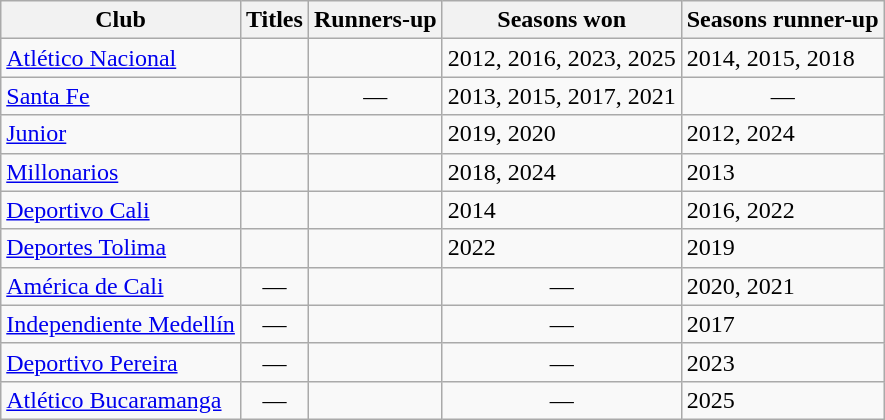<table class="wikitable sortable plainrowheaders">
<tr>
<th scope=col>Club</th>
<th scope=col>Titles</th>
<th scope=col>Runners-up</th>
<th scope=col>Seasons won</th>
<th scope=col>Seasons runner-up</th>
</tr>
<tr>
<td><a href='#'>Atlético Nacional</a></td>
<td></td>
<td></td>
<td>2012, 2016, 2023, 2025</td>
<td>2014, 2015, 2018</td>
</tr>
<tr>
<td><a href='#'>Santa Fe</a></td>
<td></td>
<td align=center>—</td>
<td>2013, 2015, 2017, 2021</td>
<td align=center>—</td>
</tr>
<tr>
<td><a href='#'>Junior</a></td>
<td></td>
<td></td>
<td>2019, 2020</td>
<td>2012, 2024</td>
</tr>
<tr>
<td><a href='#'>Millonarios</a></td>
<td></td>
<td></td>
<td>2018, 2024</td>
<td>2013</td>
</tr>
<tr>
<td><a href='#'>Deportivo Cali</a></td>
<td></td>
<td></td>
<td>2014</td>
<td>2016, 2022</td>
</tr>
<tr>
<td><a href='#'>Deportes Tolima</a></td>
<td></td>
<td></td>
<td>2022</td>
<td>2019</td>
</tr>
<tr>
<td><a href='#'>América de Cali</a></td>
<td align=center>—</td>
<td></td>
<td align=center>—</td>
<td>2020, 2021</td>
</tr>
<tr>
<td><a href='#'>Independiente Medellín</a></td>
<td align=center>—</td>
<td></td>
<td align=center>—</td>
<td>2017</td>
</tr>
<tr>
<td><a href='#'>Deportivo Pereira</a></td>
<td align=center>—</td>
<td></td>
<td align=center>—</td>
<td>2023</td>
</tr>
<tr>
<td><a href='#'>Atlético Bucaramanga</a></td>
<td align=center>—</td>
<td></td>
<td align=center>—</td>
<td>2025</td>
</tr>
</table>
